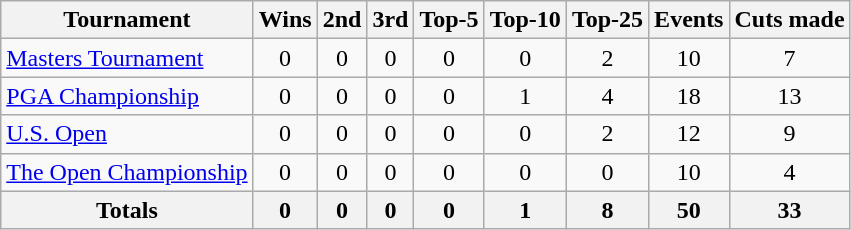<table class=wikitable style=text-align:center>
<tr>
<th>Tournament</th>
<th>Wins</th>
<th>2nd</th>
<th>3rd</th>
<th>Top-5</th>
<th>Top-10</th>
<th>Top-25</th>
<th>Events</th>
<th>Cuts made</th>
</tr>
<tr>
<td align=left><a href='#'>Masters Tournament</a></td>
<td>0</td>
<td>0</td>
<td>0</td>
<td>0</td>
<td>0</td>
<td>2</td>
<td>10</td>
<td>7</td>
</tr>
<tr>
<td align=left><a href='#'>PGA Championship</a></td>
<td>0</td>
<td>0</td>
<td>0</td>
<td>0</td>
<td>1</td>
<td>4</td>
<td>18</td>
<td>13</td>
</tr>
<tr>
<td align=left><a href='#'>U.S. Open</a></td>
<td>0</td>
<td>0</td>
<td>0</td>
<td>0</td>
<td>0</td>
<td>2</td>
<td>12</td>
<td>9</td>
</tr>
<tr>
<td align=left><a href='#'>The Open Championship</a></td>
<td>0</td>
<td>0</td>
<td>0</td>
<td>0</td>
<td>0</td>
<td>0</td>
<td>10</td>
<td>4</td>
</tr>
<tr>
<th>Totals</th>
<th>0</th>
<th>0</th>
<th>0</th>
<th>0</th>
<th>1</th>
<th>8</th>
<th>50</th>
<th>33</th>
</tr>
</table>
